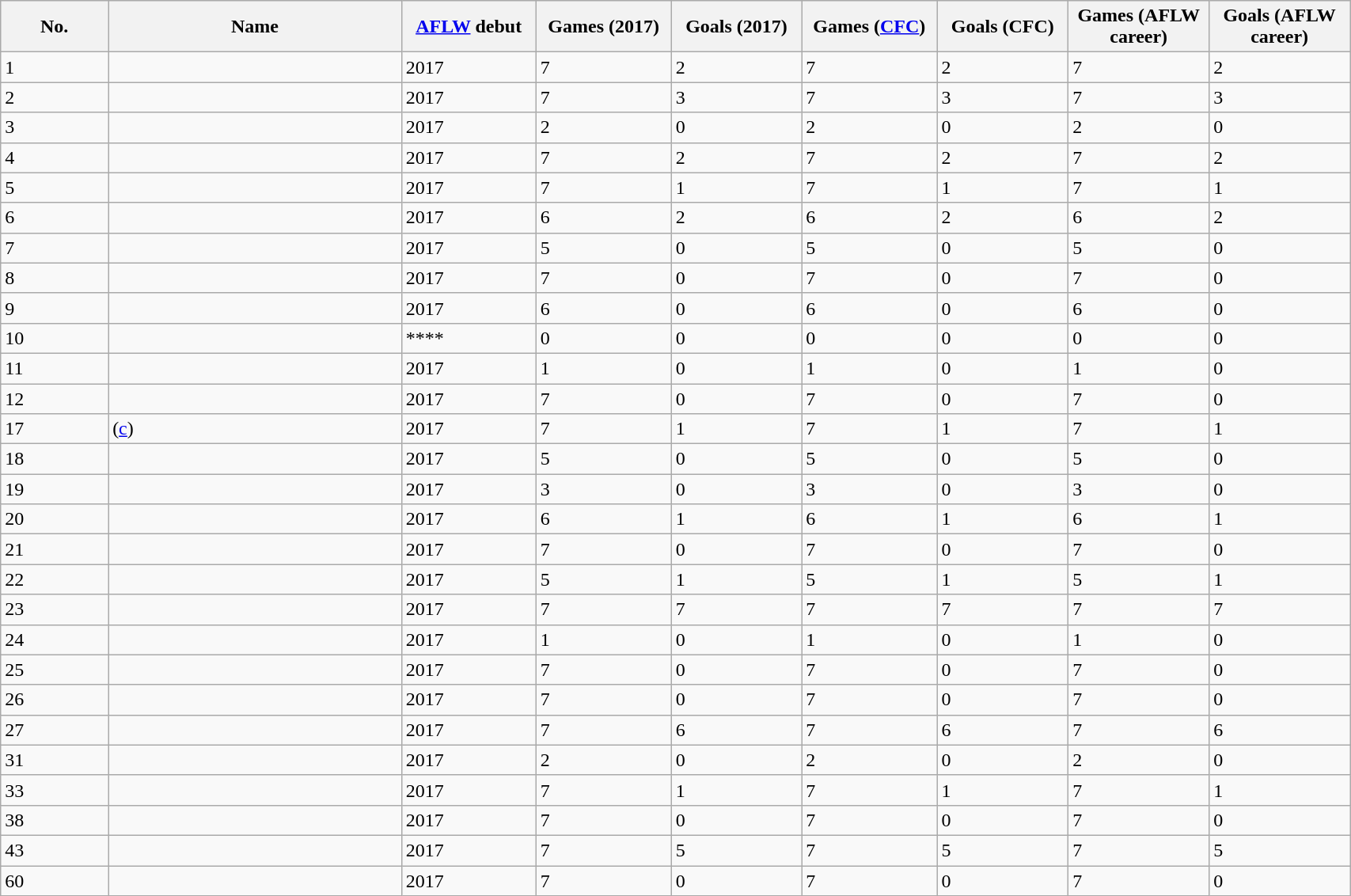<table class="wikitable sortable" style="width:90%;">
<tr style="background:#efefef;">
<th width=2%>No.</th>
<th width=6%>Name</th>
<th width=2%><a href='#'>AFLW</a> debut</th>
<th width=2%>Games (2017)</th>
<th width=2%>Goals (2017)</th>
<th width=2%>Games (<a href='#'>CFC</a>)</th>
<th width=2%>Goals (CFC)</th>
<th width=2%>Games (AFLW career)</th>
<th width=2%>Goals (AFLW career)</th>
</tr>
<tr>
<td align=left>1</td>
<td></td>
<td>2017</td>
<td>7</td>
<td>2</td>
<td>7</td>
<td>2</td>
<td>7</td>
<td>2</td>
</tr>
<tr>
<td align=left>2</td>
<td></td>
<td>2017</td>
<td>7</td>
<td>3</td>
<td>7</td>
<td>3</td>
<td>7</td>
<td>3</td>
</tr>
<tr>
<td align=left>3</td>
<td></td>
<td>2017</td>
<td>2</td>
<td>0</td>
<td>2</td>
<td>0</td>
<td>2</td>
<td>0</td>
</tr>
<tr>
<td align=left>4</td>
<td></td>
<td>2017</td>
<td>7</td>
<td>2</td>
<td>7</td>
<td>2</td>
<td>7</td>
<td>2</td>
</tr>
<tr>
<td align=left>5</td>
<td></td>
<td>2017</td>
<td>7</td>
<td>1</td>
<td>7</td>
<td>1</td>
<td>7</td>
<td>1</td>
</tr>
<tr>
<td align=left>6</td>
<td></td>
<td>2017</td>
<td>6</td>
<td>2</td>
<td>6</td>
<td>2</td>
<td>6</td>
<td>2</td>
</tr>
<tr>
<td align=left>7</td>
<td></td>
<td>2017</td>
<td>5</td>
<td>0</td>
<td>5</td>
<td>0</td>
<td>5</td>
<td>0</td>
</tr>
<tr>
<td align=left>8</td>
<td></td>
<td>2017</td>
<td>7</td>
<td>0</td>
<td>7</td>
<td>0</td>
<td>7</td>
<td>0</td>
</tr>
<tr>
<td align=left>9</td>
<td></td>
<td>2017</td>
<td>6</td>
<td>0</td>
<td>6</td>
<td>0</td>
<td>6</td>
<td>0</td>
</tr>
<tr>
<td align=left>10</td>
<td></td>
<td>****</td>
<td>0</td>
<td>0</td>
<td>0</td>
<td>0</td>
<td>0</td>
<td>0</td>
</tr>
<tr>
<td align=left>11</td>
<td></td>
<td>2017</td>
<td>1</td>
<td>0</td>
<td>1</td>
<td>0</td>
<td>1</td>
<td>0</td>
</tr>
<tr>
<td align=left>12</td>
<td></td>
<td>2017</td>
<td>7</td>
<td>0</td>
<td>7</td>
<td>0</td>
<td>7</td>
<td>0</td>
</tr>
<tr>
<td align=left>17</td>
<td> (<a href='#'>c</a>)</td>
<td>2017</td>
<td>7</td>
<td>1</td>
<td>7</td>
<td>1</td>
<td>7</td>
<td>1</td>
</tr>
<tr>
<td align=left>18</td>
<td></td>
<td>2017</td>
<td>5</td>
<td>0</td>
<td>5</td>
<td>0</td>
<td>5</td>
<td>0</td>
</tr>
<tr>
<td align=left>19</td>
<td></td>
<td>2017</td>
<td>3</td>
<td>0</td>
<td>3</td>
<td>0</td>
<td>3</td>
<td>0</td>
</tr>
<tr>
<td align=left>20</td>
<td></td>
<td>2017</td>
<td>6</td>
<td>1</td>
<td>6</td>
<td>1</td>
<td>6</td>
<td>1</td>
</tr>
<tr>
<td align=left>21</td>
<td></td>
<td>2017</td>
<td>7</td>
<td>0</td>
<td>7</td>
<td>0</td>
<td>7</td>
<td>0</td>
</tr>
<tr>
<td align=left>22</td>
<td></td>
<td>2017</td>
<td>5</td>
<td>1</td>
<td>5</td>
<td>1</td>
<td>5</td>
<td>1</td>
</tr>
<tr>
<td align=left>23</td>
<td></td>
<td>2017</td>
<td>7</td>
<td>7</td>
<td>7</td>
<td>7</td>
<td>7</td>
<td>7</td>
</tr>
<tr>
<td align=left>24</td>
<td></td>
<td>2017</td>
<td>1</td>
<td>0</td>
<td>1</td>
<td>0</td>
<td>1</td>
<td>0</td>
</tr>
<tr>
<td align=left>25</td>
<td></td>
<td>2017</td>
<td>7</td>
<td>0</td>
<td>7</td>
<td>0</td>
<td>7</td>
<td>0</td>
</tr>
<tr>
<td align=left>26</td>
<td></td>
<td>2017</td>
<td>7</td>
<td>0</td>
<td>7</td>
<td>0</td>
<td>7</td>
<td>0</td>
</tr>
<tr>
<td align=left>27</td>
<td></td>
<td>2017</td>
<td>7</td>
<td>6</td>
<td>7</td>
<td>6</td>
<td>7</td>
<td>6</td>
</tr>
<tr>
<td align=left>31</td>
<td></td>
<td>2017</td>
<td>2</td>
<td>0</td>
<td>2</td>
<td>0</td>
<td>2</td>
<td>0</td>
</tr>
<tr>
<td align=left>33</td>
<td></td>
<td>2017</td>
<td>7</td>
<td>1</td>
<td>7</td>
<td>1</td>
<td>7</td>
<td>1</td>
</tr>
<tr>
<td align=left>38</td>
<td></td>
<td>2017</td>
<td>7</td>
<td>0</td>
<td>7</td>
<td>0</td>
<td>7</td>
<td>0</td>
</tr>
<tr>
<td align=left>43</td>
<td></td>
<td>2017</td>
<td>7</td>
<td>5</td>
<td>7</td>
<td>5</td>
<td>7</td>
<td>5</td>
</tr>
<tr>
<td align=left>60</td>
<td></td>
<td>2017</td>
<td>7</td>
<td>0</td>
<td>7</td>
<td>0</td>
<td>7</td>
<td>0</td>
</tr>
</table>
